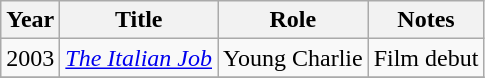<table class="wikitable">
<tr>
<th>Year</th>
<th>Title</th>
<th>Role</th>
<th>Notes</th>
</tr>
<tr>
<td>2003</td>
<td><em><a href='#'>The Italian Job</a></em></td>
<td>Young Charlie</td>
<td>Film debut</td>
</tr>
<tr>
</tr>
</table>
